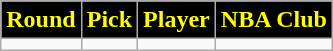<table class="wikitable" style="text-align:center">
<tr>
<th style="background:black; color:yellow;">Round</th>
<th style="background:black; color:yellow;">Pick</th>
<th style="background:black; color:yellow;">Player</th>
<th style="background:black; color:yellow;">NBA Club</th>
</tr>
<tr>
<td></td>
<td></td>
<td></td>
<td></td>
</tr>
</table>
